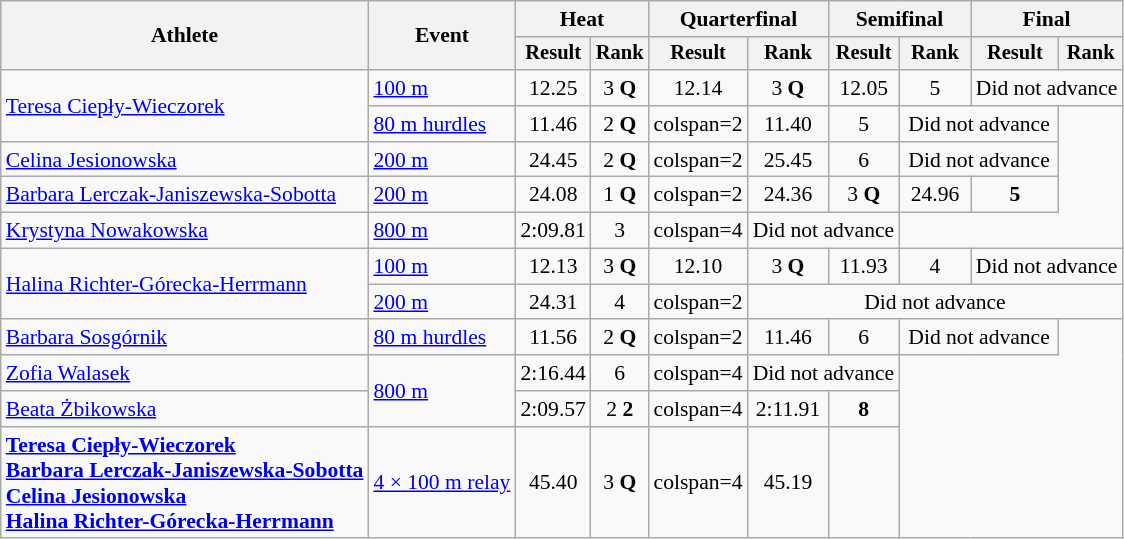<table class="wikitable" style="font-size:90%">
<tr>
<th rowspan="2">Athlete</th>
<th rowspan="2">Event</th>
<th colspan="2">Heat</th>
<th colspan="2">Quarterfinal</th>
<th colspan="2">Semifinal</th>
<th colspan="2">Final</th>
</tr>
<tr style="font-size:95%">
<th>Result</th>
<th>Rank</th>
<th>Result</th>
<th>Rank</th>
<th>Result</th>
<th>Rank</th>
<th>Result</th>
<th>Rank</th>
</tr>
<tr align=center>
<td align=left rowspan=2><a href='#'>Teresa Ciepły-Wieczorek</a></td>
<td align=left><a href='#'>100 m</a></td>
<td>12.25</td>
<td>3 <strong>Q</strong></td>
<td>12.14</td>
<td>3 <strong>Q</strong></td>
<td>12.05</td>
<td>5</td>
<td colspan=2>Did not advance</td>
</tr>
<tr align=center>
<td align=left><a href='#'>80 m hurdles</a></td>
<td>11.46</td>
<td>2 <strong>Q</strong></td>
<td>colspan=2 </td>
<td>11.40</td>
<td>5</td>
<td colspan=2>Did not advance</td>
</tr>
<tr align=center>
<td align=left><a href='#'>Celina Jesionowska</a></td>
<td align=left><a href='#'>200 m</a></td>
<td>24.45</td>
<td>2 <strong>Q</strong></td>
<td>colspan=2 </td>
<td>25.45</td>
<td>6</td>
<td colspan=2>Did not advance</td>
</tr>
<tr align=center>
<td align=left><a href='#'>Barbara Lerczak-Janiszewska-Sobotta</a></td>
<td align=left><a href='#'>200 m</a></td>
<td>24.08</td>
<td>1 <strong>Q</strong></td>
<td>colspan=2 </td>
<td>24.36</td>
<td>3 <strong>Q</strong></td>
<td>24.96</td>
<td><strong>5</strong></td>
</tr>
<tr align=center>
<td align=left><a href='#'>Krystyna Nowakowska</a></td>
<td align=left><a href='#'>800 m</a></td>
<td>2:09.81</td>
<td>3</td>
<td>colspan=4 </td>
<td colspan=2>Did not advance</td>
</tr>
<tr align=center>
<td align=left rowspan=2><a href='#'>Halina Richter-Górecka-Herrmann</a></td>
<td align=left><a href='#'>100 m</a></td>
<td>12.13</td>
<td>3 <strong>Q</strong></td>
<td>12.10</td>
<td>3 <strong>Q</strong></td>
<td>11.93</td>
<td>4</td>
<td colspan=2>Did not advance</td>
</tr>
<tr align=center>
<td align=left><a href='#'>200 m</a></td>
<td>24.31</td>
<td>4</td>
<td>colspan=2 </td>
<td colspan=6>Did not advance</td>
</tr>
<tr align=center>
<td align=left><a href='#'>Barbara Sosgórnik</a></td>
<td align=left><a href='#'>80 m hurdles</a></td>
<td>11.56</td>
<td>2 <strong>Q</strong></td>
<td>colspan=2 </td>
<td>11.46</td>
<td>6</td>
<td colspan=2>Did not advance</td>
</tr>
<tr align=center>
<td align=left><a href='#'>Zofia Walasek</a></td>
<td align=left rowspan=2><a href='#'>800 m</a></td>
<td>2:16.44</td>
<td>6</td>
<td>colspan=4 </td>
<td colspan=2>Did not advance</td>
</tr>
<tr align=center>
<td align=left><a href='#'>Beata Żbikowska</a></td>
<td>2:09.57</td>
<td>2 <strong>2</strong></td>
<td>colspan=4 </td>
<td>2:11.91</td>
<td><strong>8</strong></td>
</tr>
<tr align=center>
<td align=left><strong><a href='#'>Teresa Ciepły-Wieczorek</a><br><a href='#'>Barbara Lerczak-Janiszewska-Sobotta</a><br><a href='#'>Celina Jesionowska</a><br><a href='#'>Halina Richter-Górecka-Herrmann</a></strong></td>
<td align=left><a href='#'>4 × 100 m relay</a></td>
<td>45.40</td>
<td>3 <strong>Q</strong></td>
<td>colspan=4 </td>
<td>45.19</td>
<td></td>
</tr>
</table>
